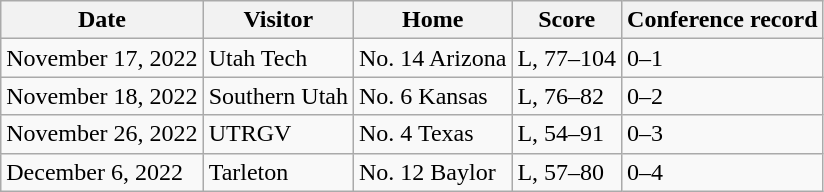<table class="wikitable">
<tr>
<th>Date</th>
<th>Visitor</th>
<th>Home</th>
<th>Score</th>
<th>Conference record</th>
</tr>
<tr style="background: ;">
<td>November 17, 2022</td>
<td>Utah Tech</td>
<td>No. 14 Arizona</td>
<td>L, 77–104</td>
<td>0–1</td>
</tr>
<tr style="background: ;">
<td>November 18, 2022</td>
<td>Southern Utah</td>
<td>No. 6 Kansas</td>
<td>L, 76–82</td>
<td>0–2</td>
</tr>
<tr style="background: ;">
<td>November 26, 2022</td>
<td>UTRGV</td>
<td>No. 4 Texas</td>
<td>L, 54–91</td>
<td>0–3</td>
</tr>
<tr style="background: ;">
<td>December 6, 2022</td>
<td>Tarleton</td>
<td>No. 12 Baylor</td>
<td>L, 57–80</td>
<td>0–4</td>
</tr>
</table>
